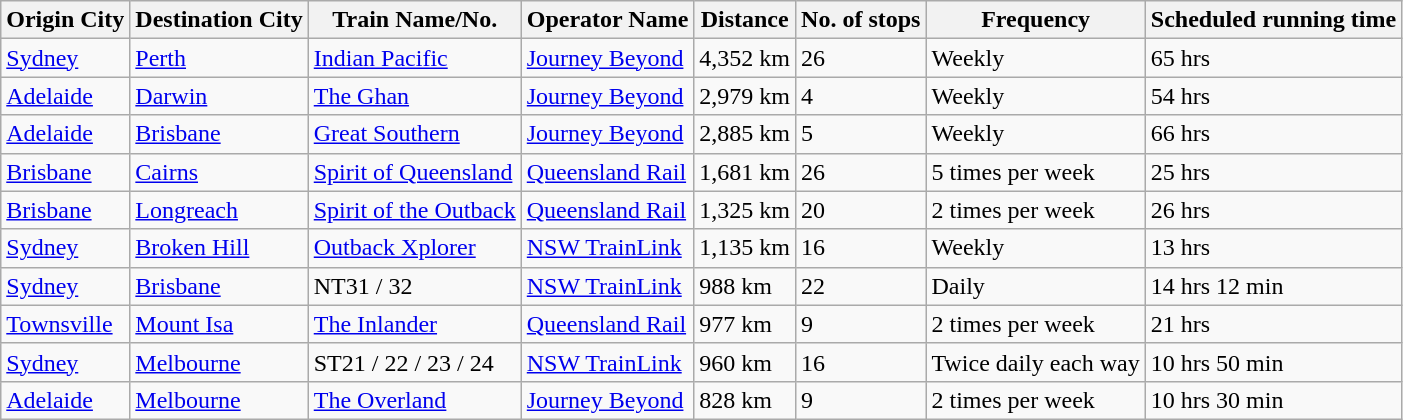<table class="wikitable sortable" width= align=>
<tr>
<th>Origin City</th>
<th>Destination City</th>
<th>Train Name/No.</th>
<th>Operator Name</th>
<th>Distance</th>
<th>No. of stops</th>
<th>Frequency</th>
<th data-sort-type="number">Scheduled running time</th>
</tr>
<tr>
<td><a href='#'>Sydney</a></td>
<td><a href='#'>Perth</a></td>
<td><a href='#'>Indian Pacific</a></td>
<td><a href='#'>Journey Beyond</a></td>
<td>4,352 km</td>
<td>26</td>
<td>Weekly</td>
<td>65 hrs</td>
</tr>
<tr>
<td><a href='#'>Adelaide</a></td>
<td><a href='#'>Darwin</a></td>
<td><a href='#'>The Ghan</a></td>
<td><a href='#'>Journey Beyond</a></td>
<td>2,979 km</td>
<td>4</td>
<td>Weekly</td>
<td>54 hrs</td>
</tr>
<tr>
<td><a href='#'>Adelaide</a></td>
<td><a href='#'>Brisbane</a></td>
<td><a href='#'>Great Southern</a></td>
<td><a href='#'>Journey Beyond</a></td>
<td>2,885 km</td>
<td>5</td>
<td>Weekly</td>
<td>66 hrs</td>
</tr>
<tr>
<td><a href='#'>Brisbane</a></td>
<td><a href='#'>Cairns</a></td>
<td><a href='#'>Spirit of Queensland</a></td>
<td><a href='#'>Queensland Rail</a></td>
<td>1,681 km</td>
<td>26</td>
<td>5 times per week</td>
<td>25 hrs</td>
</tr>
<tr>
<td><a href='#'>Brisbane</a></td>
<td><a href='#'>Longreach</a></td>
<td><a href='#'>Spirit of the Outback</a></td>
<td><a href='#'>Queensland Rail</a></td>
<td>1,325 km</td>
<td>20</td>
<td>2 times per week</td>
<td>26 hrs</td>
</tr>
<tr>
<td><a href='#'>Sydney</a></td>
<td><a href='#'>Broken Hill</a></td>
<td><a href='#'>Outback Xplorer</a></td>
<td><a href='#'>NSW TrainLink</a></td>
<td>1,135 km</td>
<td>16</td>
<td>Weekly</td>
<td>13 hrs</td>
</tr>
<tr>
<td><a href='#'>Sydney</a></td>
<td><a href='#'>Brisbane</a></td>
<td>NT31 / 32</td>
<td><a href='#'>NSW TrainLink</a></td>
<td>988 km</td>
<td>22</td>
<td>Daily</td>
<td>14 hrs 12 min</td>
</tr>
<tr>
<td><a href='#'>Townsville</a></td>
<td><a href='#'>Mount Isa</a></td>
<td><a href='#'>The Inlander</a></td>
<td><a href='#'>Queensland Rail</a></td>
<td>977 km</td>
<td>9</td>
<td>2 times per week</td>
<td>21 hrs</td>
</tr>
<tr>
<td><a href='#'>Sydney</a></td>
<td><a href='#'>Melbourne</a></td>
<td>ST21 / 22 / 23 / 24</td>
<td><a href='#'>NSW TrainLink</a></td>
<td>960 km</td>
<td>16</td>
<td>Twice daily each way</td>
<td>10 hrs 50 min</td>
</tr>
<tr>
<td><a href='#'>Adelaide</a></td>
<td><a href='#'>Melbourne</a></td>
<td><a href='#'>The Overland</a></td>
<td><a href='#'>Journey Beyond</a></td>
<td>828 km</td>
<td>9</td>
<td>2 times per week</td>
<td>10 hrs 30 min</td>
</tr>
</table>
